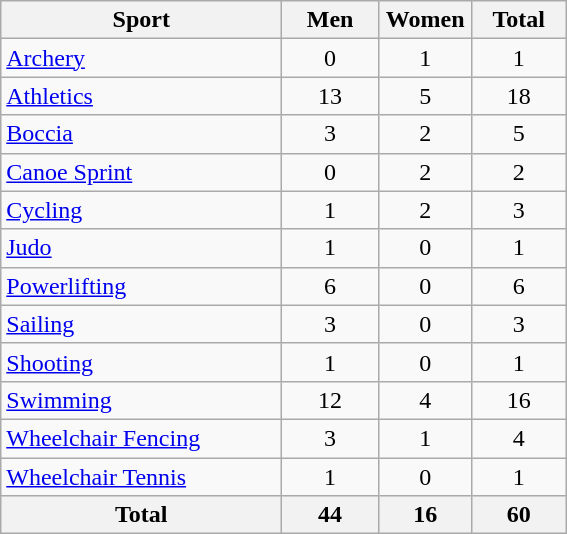<table class="wikitable sortable" style="text-align:center;">
<tr>
<th width=180>Sport</th>
<th width=57>Men</th>
<th width=55>Women</th>
<th width=55>Total</th>
</tr>
<tr>
<td align=left><a href='#'>Archery</a></td>
<td>0</td>
<td>1</td>
<td>1</td>
</tr>
<tr>
<td align=left><a href='#'>Athletics</a></td>
<td>13</td>
<td>5</td>
<td>18</td>
</tr>
<tr>
<td align=left><a href='#'>Boccia</a></td>
<td>3</td>
<td>2</td>
<td>5</td>
</tr>
<tr>
<td align=left><a href='#'>Canoe Sprint</a></td>
<td>0</td>
<td>2</td>
<td>2</td>
</tr>
<tr>
<td align=left><a href='#'>Cycling</a></td>
<td>1</td>
<td>2</td>
<td>3</td>
</tr>
<tr>
<td align=left><a href='#'>Judo</a></td>
<td>1</td>
<td>0</td>
<td>1</td>
</tr>
<tr>
<td align=left><a href='#'>Powerlifting</a></td>
<td>6</td>
<td>0</td>
<td>6</td>
</tr>
<tr>
<td align=left><a href='#'>Sailing</a></td>
<td>3</td>
<td>0</td>
<td>3</td>
</tr>
<tr>
<td align=left><a href='#'>Shooting</a></td>
<td>1</td>
<td>0</td>
<td>1</td>
</tr>
<tr>
<td align=left><a href='#'>Swimming</a></td>
<td>12</td>
<td>4</td>
<td>16</td>
</tr>
<tr>
<td align=left><a href='#'>Wheelchair Fencing</a></td>
<td>3</td>
<td>1</td>
<td>4</td>
</tr>
<tr>
<td align=left><a href='#'>Wheelchair Tennis</a></td>
<td>1</td>
<td>0</td>
<td>1</td>
</tr>
<tr>
<th>Total</th>
<th>44</th>
<th>16</th>
<th>60</th>
</tr>
</table>
